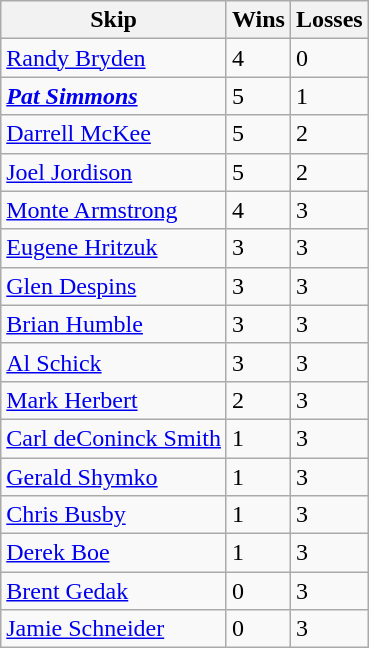<table class="wikitable">
<tr>
<th>Skip</th>
<th>Wins</th>
<th>Losses</th>
</tr>
<tr>
<td><a href='#'>Randy Bryden</a></td>
<td>4</td>
<td>0</td>
</tr>
<tr>
<td><strong><em><a href='#'>Pat Simmons</a></em></strong></td>
<td>5</td>
<td>1</td>
</tr>
<tr>
<td><a href='#'>Darrell McKee</a></td>
<td>5</td>
<td>2</td>
</tr>
<tr>
<td><a href='#'>Joel Jordison</a></td>
<td>5</td>
<td>2</td>
</tr>
<tr>
<td><a href='#'>Monte Armstrong</a></td>
<td>4</td>
<td>3</td>
</tr>
<tr>
<td><a href='#'>Eugene Hritzuk</a></td>
<td>3</td>
<td>3</td>
</tr>
<tr>
<td><a href='#'>Glen Despins</a></td>
<td>3</td>
<td>3</td>
</tr>
<tr>
<td><a href='#'>Brian Humble</a></td>
<td>3</td>
<td>3</td>
</tr>
<tr>
<td><a href='#'>Al Schick</a></td>
<td>3</td>
<td>3</td>
</tr>
<tr>
<td><a href='#'>Mark Herbert</a></td>
<td>2</td>
<td>3</td>
</tr>
<tr>
<td><a href='#'>Carl deConinck Smith</a></td>
<td>1</td>
<td>3</td>
</tr>
<tr>
<td><a href='#'>Gerald Shymko</a></td>
<td>1</td>
<td>3</td>
</tr>
<tr>
<td><a href='#'>Chris Busby</a></td>
<td>1</td>
<td>3</td>
</tr>
<tr>
<td><a href='#'>Derek Boe</a></td>
<td>1</td>
<td>3</td>
</tr>
<tr>
<td><a href='#'>Brent Gedak</a></td>
<td>0</td>
<td>3</td>
</tr>
<tr>
<td><a href='#'>Jamie Schneider</a></td>
<td>0</td>
<td>3</td>
</tr>
</table>
